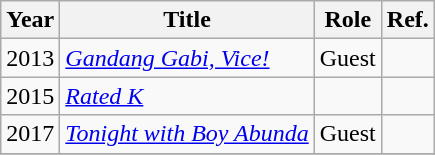<table class="wikitable sortable">
<tr>
<th>Year</th>
<th>Title</th>
<th>Role</th>
<th>Ref.</th>
</tr>
<tr>
<td>2013</td>
<td><em><a href='#'>Gandang Gabi, Vice!</a></em></td>
<td>Guest</td>
<td></td>
</tr>
<tr>
<td>2015</td>
<td><em><a href='#'>Rated K</a></em></td>
<td></td>
<td></td>
</tr>
<tr>
<td>2017</td>
<td><em><a href='#'>Tonight with Boy Abunda</a></em></td>
<td>Guest</td>
<td></td>
</tr>
<tr>
</tr>
</table>
